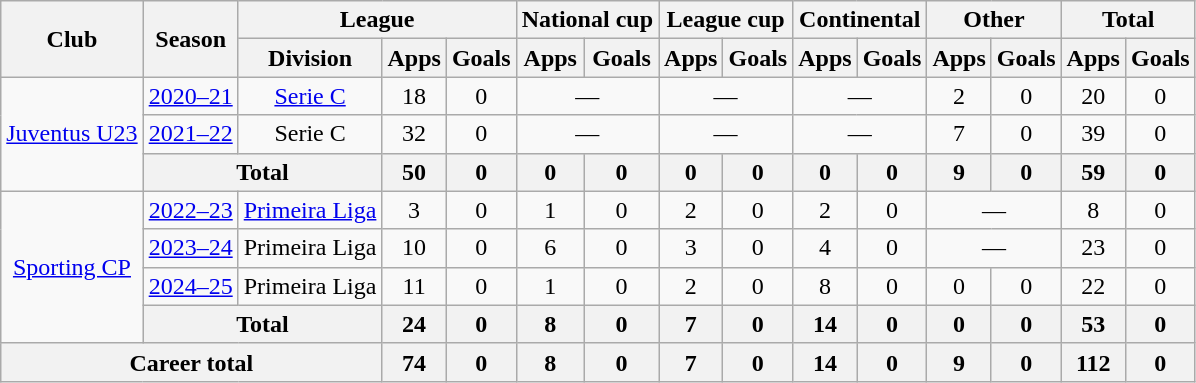<table class="wikitable" style="text-align:center">
<tr>
<th rowspan="2">Club</th>
<th rowspan="2">Season</th>
<th colspan="3">League</th>
<th colspan="2">National cup</th>
<th colspan="2">League cup</th>
<th colspan="2">Continental</th>
<th colspan="2">Other</th>
<th colspan="2">Total</th>
</tr>
<tr>
<th>Division</th>
<th>Apps</th>
<th>Goals</th>
<th>Apps</th>
<th>Goals</th>
<th>Apps</th>
<th>Goals</th>
<th>Apps</th>
<th>Goals</th>
<th>Apps</th>
<th>Goals</th>
<th>Apps</th>
<th>Goals</th>
</tr>
<tr>
<td rowspan="3"><a href='#'>Juventus U23</a></td>
<td><a href='#'>2020–21</a></td>
<td><a href='#'>Serie C</a></td>
<td>18</td>
<td>0</td>
<td colspan="2">—</td>
<td colspan="2">—</td>
<td colspan="2">—</td>
<td>2</td>
<td>0</td>
<td>20</td>
<td>0</td>
</tr>
<tr>
<td><a href='#'>2021–22</a></td>
<td>Serie C</td>
<td>32</td>
<td>0</td>
<td colspan="2">—</td>
<td colspan="2">—</td>
<td colspan="2">—</td>
<td>7</td>
<td>0</td>
<td>39</td>
<td>0</td>
</tr>
<tr>
<th colspan="2">Total</th>
<th>50</th>
<th>0</th>
<th>0</th>
<th>0</th>
<th>0</th>
<th>0</th>
<th>0</th>
<th>0</th>
<th>9</th>
<th>0</th>
<th>59</th>
<th>0</th>
</tr>
<tr>
<td rowspan="4"><a href='#'>Sporting CP</a></td>
<td><a href='#'>2022–23</a></td>
<td><a href='#'>Primeira Liga</a></td>
<td>3</td>
<td>0</td>
<td>1</td>
<td>0</td>
<td>2</td>
<td>0</td>
<td>2</td>
<td>0</td>
<td colspan="2">—</td>
<td>8</td>
<td>0</td>
</tr>
<tr>
<td><a href='#'>2023–24</a></td>
<td>Primeira Liga</td>
<td>10</td>
<td>0</td>
<td>6</td>
<td>0</td>
<td>3</td>
<td>0</td>
<td>4</td>
<td>0</td>
<td colspan="2">—</td>
<td>23</td>
<td>0</td>
</tr>
<tr>
<td><a href='#'>2024–25</a></td>
<td>Primeira Liga</td>
<td>11</td>
<td>0</td>
<td>1</td>
<td>0</td>
<td>2</td>
<td>0</td>
<td>8</td>
<td>0</td>
<td>0</td>
<td>0</td>
<td>22</td>
<td>0</td>
</tr>
<tr>
<th colspan="2">Total</th>
<th>24</th>
<th>0</th>
<th>8</th>
<th>0</th>
<th>7</th>
<th>0</th>
<th>14</th>
<th>0</th>
<th>0</th>
<th>0</th>
<th>53</th>
<th>0</th>
</tr>
<tr>
<th colspan="3">Career total</th>
<th>74</th>
<th>0</th>
<th>8</th>
<th>0</th>
<th>7</th>
<th>0</th>
<th>14</th>
<th>0</th>
<th>9</th>
<th>0</th>
<th>112</th>
<th>0</th>
</tr>
</table>
